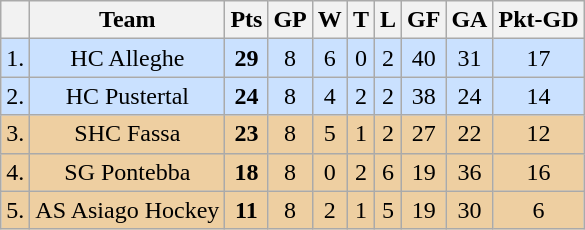<table class="wikitable">
<tr>
<th></th>
<th>Team</th>
<th>Pts</th>
<th>GP</th>
<th>W</th>
<th>T</th>
<th>L</th>
<th>GF</th>
<th>GA</th>
<th>Pkt-GD</th>
</tr>
<tr bgcolor=#CAE1FF align="center">
<td>1.</td>
<td>HC Alleghe</td>
<td><strong>29</strong></td>
<td>8</td>
<td>6</td>
<td>0</td>
<td>2</td>
<td>40</td>
<td>31</td>
<td>17</td>
</tr>
<tr bgcolor=#CAE1FF align="center">
<td>2.</td>
<td>HC Pustertal</td>
<td><strong>24</strong></td>
<td>8</td>
<td>4</td>
<td>2</td>
<td>2</td>
<td>38</td>
<td>24</td>
<td>14</td>
</tr>
<tr bgcolor=#EECFA1 align="center">
<td>3.</td>
<td>SHC Fassa</td>
<td><strong>23</strong></td>
<td>8</td>
<td>5</td>
<td>1</td>
<td>2</td>
<td>27</td>
<td>22</td>
<td>12</td>
</tr>
<tr bgcolor=#EECFA1 align="center">
<td>4.</td>
<td>SG Pontebba</td>
<td><strong>18</strong></td>
<td>8</td>
<td>0</td>
<td>2</td>
<td>6</td>
<td>19</td>
<td>36</td>
<td>16</td>
</tr>
<tr bgcolor=#EECFA1 align="center">
<td>5.</td>
<td>AS Asiago Hockey</td>
<td><strong>11</strong></td>
<td>8</td>
<td>2</td>
<td>1</td>
<td>5</td>
<td>19</td>
<td>30</td>
<td>6</td>
</tr>
</table>
